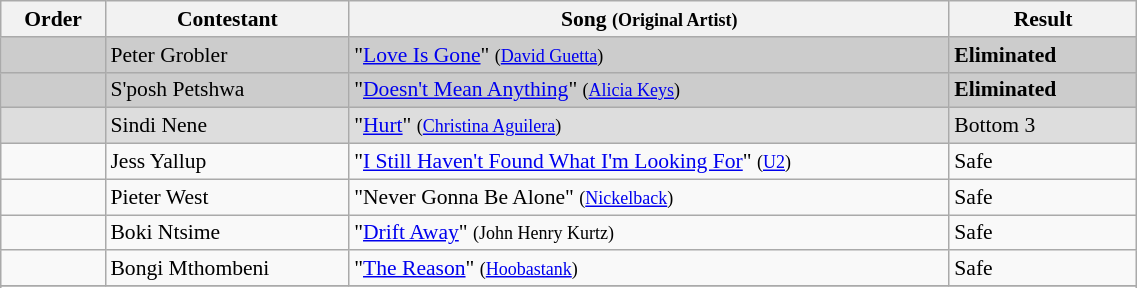<table class="wikitable" style="font-size:90%; width:60%; text-align: left;">
<tr>
<th width="05%">Order</th>
<th width="13%">Contestant</th>
<th width="32%">Song <small>(Original Artist)</small></th>
<th width="10%">Result</th>
</tr>
<tr>
<td bgcolor="CCCCCC"></td>
<td bgcolor="CCCCCC">Peter Grobler</td>
<td bgcolor="CCCCCC">"<a href='#'>Love Is Gone</a>" <small>(<a href='#'>David Guetta</a>)</small></td>
<td bgcolor="CCCCCC"><strong>Eliminated</strong></td>
</tr>
<tr>
<td bgcolor="CCCCCC"></td>
<td bgcolor="CCCCCC">S'posh Petshwa</td>
<td bgcolor="CCCCCC">"<a href='#'>Doesn't Mean Anything</a>" <small>(<a href='#'>Alicia Keys</a>)</small></td>
<td bgcolor="CCCCCC"><strong>Eliminated</strong></td>
</tr>
<tr>
<td bgcolor="DDDDDD"></td>
<td bgcolor="DDDDDD">Sindi Nene</td>
<td bgcolor="DDDDDD">"<a href='#'>Hurt</a>" <small>(<a href='#'>Christina Aguilera</a>)</small></td>
<td bgcolor="DDDDDD">Bottom 3</td>
</tr>
<tr>
<td></td>
<td>Jess Yallup</td>
<td>"<a href='#'>I Still Haven't Found What I'm Looking For</a>" <small>(<a href='#'>U2</a>)</small></td>
<td>Safe</td>
</tr>
<tr>
<td></td>
<td>Pieter West</td>
<td>"Never Gonna Be Alone" <small>(<a href='#'>Nickelback</a>)</small></td>
<td>Safe</td>
</tr>
<tr>
<td></td>
<td>Boki Ntsime</td>
<td>"<a href='#'>Drift Away</a>" <small>(John Henry Kurtz)</small></td>
<td>Safe</td>
</tr>
<tr>
<td></td>
<td>Bongi Mthombeni</td>
<td>"<a href='#'>The Reason</a>" <small>(<a href='#'>Hoobastank</a>)</small></td>
<td>Safe</td>
</tr>
<tr>
</tr>
<tr>
</tr>
</table>
